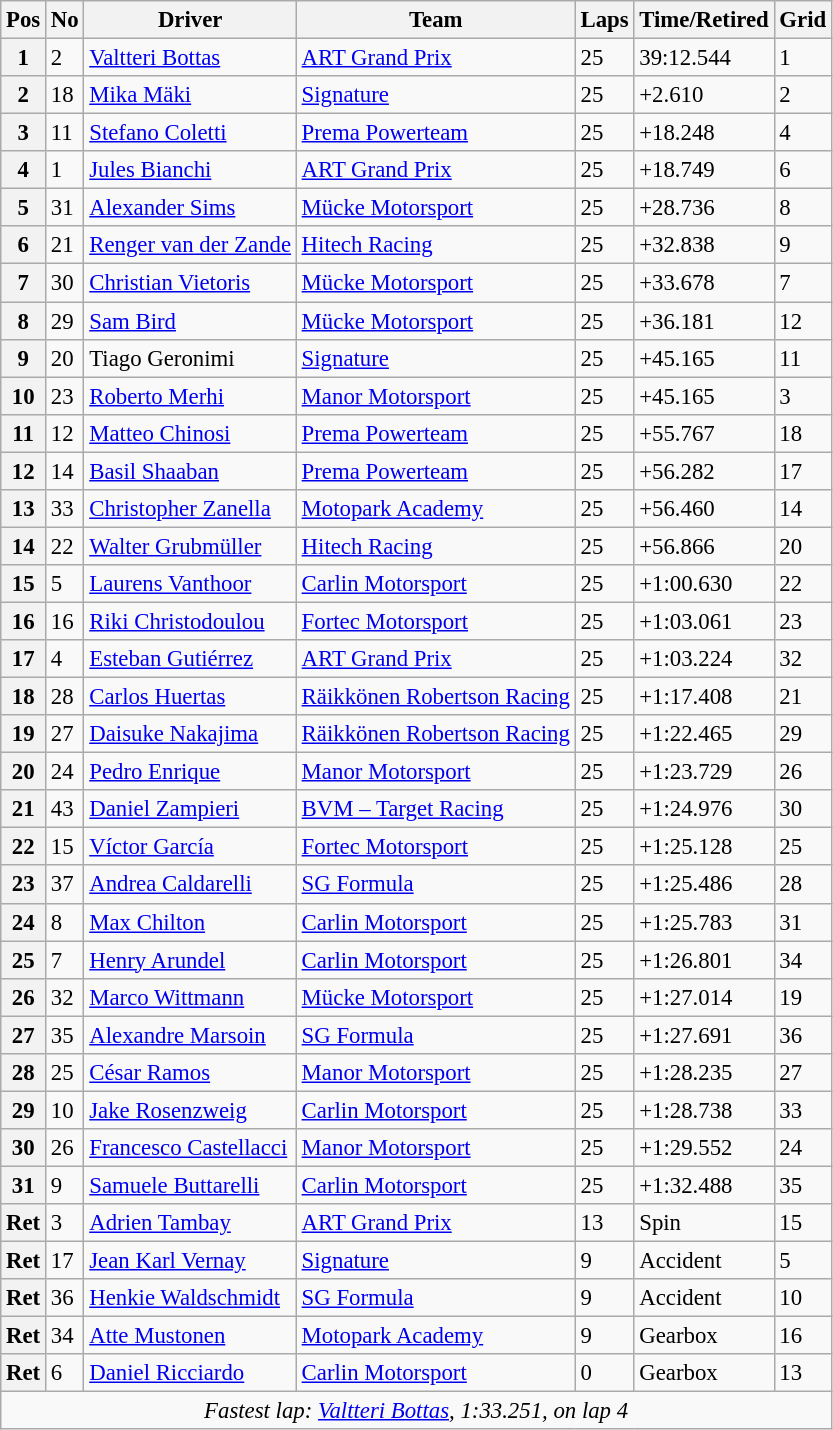<table class="wikitable" style="font-size:95%">
<tr>
<th>Pos</th>
<th>No</th>
<th>Driver</th>
<th>Team</th>
<th>Laps</th>
<th>Time/Retired</th>
<th>Grid</th>
</tr>
<tr>
<th>1</th>
<td>2</td>
<td> <a href='#'>Valtteri Bottas</a></td>
<td><a href='#'>ART Grand Prix</a></td>
<td>25</td>
<td>39:12.544</td>
<td>1</td>
</tr>
<tr>
<th>2</th>
<td>18</td>
<td> <a href='#'>Mika Mäki</a></td>
<td><a href='#'>Signature</a></td>
<td>25</td>
<td>+2.610</td>
<td>2</td>
</tr>
<tr>
<th>3</th>
<td>11</td>
<td> <a href='#'>Stefano Coletti</a></td>
<td><a href='#'>Prema Powerteam</a></td>
<td>25</td>
<td>+18.248</td>
<td>4</td>
</tr>
<tr>
<th>4</th>
<td>1</td>
<td> <a href='#'>Jules Bianchi</a></td>
<td><a href='#'>ART Grand Prix</a></td>
<td>25</td>
<td>+18.749</td>
<td>6</td>
</tr>
<tr>
<th>5</th>
<td>31</td>
<td> <a href='#'>Alexander Sims</a></td>
<td><a href='#'>Mücke Motorsport</a></td>
<td>25</td>
<td>+28.736</td>
<td>8</td>
</tr>
<tr>
<th>6</th>
<td>21</td>
<td> <a href='#'>Renger van der Zande</a></td>
<td><a href='#'>Hitech Racing</a></td>
<td>25</td>
<td>+32.838</td>
<td>9</td>
</tr>
<tr>
<th>7</th>
<td>30</td>
<td> <a href='#'>Christian Vietoris</a></td>
<td><a href='#'>Mücke Motorsport</a></td>
<td>25</td>
<td>+33.678</td>
<td>7</td>
</tr>
<tr>
<th>8</th>
<td>29</td>
<td> <a href='#'>Sam Bird</a></td>
<td><a href='#'>Mücke Motorsport</a></td>
<td>25</td>
<td>+36.181</td>
<td>12</td>
</tr>
<tr>
<th>9</th>
<td>20</td>
<td> Tiago Geronimi</td>
<td><a href='#'>Signature</a></td>
<td>25</td>
<td>+45.165</td>
<td>11</td>
</tr>
<tr>
<th>10</th>
<td>23</td>
<td> <a href='#'>Roberto Merhi</a></td>
<td><a href='#'>Manor Motorsport</a></td>
<td>25</td>
<td>+45.165</td>
<td>3</td>
</tr>
<tr>
<th>11</th>
<td>12</td>
<td> <a href='#'>Matteo Chinosi</a></td>
<td><a href='#'>Prema Powerteam</a></td>
<td>25</td>
<td>+55.767</td>
<td>18</td>
</tr>
<tr>
<th>12</th>
<td>14</td>
<td> <a href='#'>Basil Shaaban</a></td>
<td><a href='#'>Prema Powerteam</a></td>
<td>25</td>
<td>+56.282</td>
<td>17</td>
</tr>
<tr>
<th>13</th>
<td>33</td>
<td> <a href='#'>Christopher Zanella</a></td>
<td><a href='#'>Motopark Academy</a></td>
<td>25</td>
<td>+56.460</td>
<td>14</td>
</tr>
<tr>
<th>14</th>
<td>22</td>
<td> <a href='#'>Walter Grubmüller</a></td>
<td><a href='#'>Hitech Racing</a></td>
<td>25</td>
<td>+56.866</td>
<td>20</td>
</tr>
<tr>
<th>15</th>
<td>5</td>
<td> <a href='#'>Laurens Vanthoor</a></td>
<td><a href='#'>Carlin Motorsport</a></td>
<td>25</td>
<td>+1:00.630</td>
<td>22</td>
</tr>
<tr>
<th>16</th>
<td>16</td>
<td> <a href='#'>Riki Christodoulou</a></td>
<td><a href='#'>Fortec Motorsport</a></td>
<td>25</td>
<td>+1:03.061</td>
<td>23</td>
</tr>
<tr>
<th>17</th>
<td>4</td>
<td> <a href='#'>Esteban Gutiérrez</a></td>
<td><a href='#'>ART Grand Prix</a></td>
<td>25</td>
<td>+1:03.224</td>
<td>32</td>
</tr>
<tr>
<th>18</th>
<td>28</td>
<td> <a href='#'>Carlos Huertas</a></td>
<td><a href='#'>Räikkönen Robertson Racing</a></td>
<td>25</td>
<td>+1:17.408</td>
<td>21</td>
</tr>
<tr>
<th>19</th>
<td>27</td>
<td> <a href='#'>Daisuke Nakajima</a></td>
<td><a href='#'>Räikkönen Robertson Racing</a></td>
<td>25</td>
<td>+1:22.465</td>
<td>29</td>
</tr>
<tr>
<th>20</th>
<td>24</td>
<td> <a href='#'>Pedro Enrique</a></td>
<td><a href='#'>Manor Motorsport</a></td>
<td>25</td>
<td>+1:23.729</td>
<td>26</td>
</tr>
<tr>
<th>21</th>
<td>43</td>
<td> <a href='#'>Daniel Zampieri</a></td>
<td><a href='#'>BVM – Target Racing</a></td>
<td>25</td>
<td>+1:24.976</td>
<td>30</td>
</tr>
<tr>
<th>22</th>
<td>15</td>
<td> <a href='#'>Víctor García</a></td>
<td><a href='#'>Fortec Motorsport</a></td>
<td>25</td>
<td>+1:25.128</td>
<td>25</td>
</tr>
<tr>
<th>23</th>
<td>37</td>
<td> <a href='#'>Andrea Caldarelli</a></td>
<td><a href='#'>SG Formula</a></td>
<td>25</td>
<td>+1:25.486</td>
<td>28</td>
</tr>
<tr>
<th>24</th>
<td>8</td>
<td> <a href='#'>Max Chilton</a></td>
<td><a href='#'>Carlin Motorsport</a></td>
<td>25</td>
<td>+1:25.783</td>
<td>31</td>
</tr>
<tr>
<th>25</th>
<td>7</td>
<td> <a href='#'>Henry Arundel</a></td>
<td><a href='#'>Carlin Motorsport</a></td>
<td>25</td>
<td>+1:26.801</td>
<td>34</td>
</tr>
<tr>
<th>26</th>
<td>32</td>
<td> <a href='#'>Marco Wittmann</a></td>
<td><a href='#'>Mücke Motorsport</a></td>
<td>25</td>
<td>+1:27.014</td>
<td>19</td>
</tr>
<tr>
<th>27</th>
<td>35</td>
<td> <a href='#'>Alexandre Marsoin</a></td>
<td><a href='#'>SG Formula</a></td>
<td>25</td>
<td>+1:27.691</td>
<td>36</td>
</tr>
<tr>
<th>28</th>
<td>25</td>
<td> <a href='#'>César Ramos</a></td>
<td><a href='#'>Manor Motorsport</a></td>
<td>25</td>
<td>+1:28.235</td>
<td>27</td>
</tr>
<tr>
<th>29</th>
<td>10</td>
<td> <a href='#'>Jake Rosenzweig</a></td>
<td><a href='#'>Carlin Motorsport</a></td>
<td>25</td>
<td>+1:28.738</td>
<td>33</td>
</tr>
<tr>
<th>30</th>
<td>26</td>
<td> <a href='#'>Francesco Castellacci</a></td>
<td><a href='#'>Manor Motorsport</a></td>
<td>25</td>
<td>+1:29.552</td>
<td>24</td>
</tr>
<tr>
<th>31</th>
<td>9</td>
<td> <a href='#'>Samuele Buttarelli</a></td>
<td><a href='#'>Carlin Motorsport</a></td>
<td>25</td>
<td>+1:32.488</td>
<td>35</td>
</tr>
<tr>
<th>Ret</th>
<td>3</td>
<td> <a href='#'>Adrien Tambay</a></td>
<td><a href='#'>ART Grand Prix</a></td>
<td>13</td>
<td>Spin</td>
<td>15</td>
</tr>
<tr>
<th>Ret</th>
<td>17</td>
<td> <a href='#'>Jean Karl Vernay</a></td>
<td><a href='#'>Signature</a></td>
<td>9</td>
<td>Accident</td>
<td>5</td>
</tr>
<tr>
<th>Ret</th>
<td>36</td>
<td> <a href='#'>Henkie Waldschmidt</a></td>
<td><a href='#'>SG Formula</a></td>
<td>9</td>
<td>Accident</td>
<td>10</td>
</tr>
<tr>
<th>Ret</th>
<td>34</td>
<td> <a href='#'>Atte Mustonen</a></td>
<td><a href='#'>Motopark Academy</a></td>
<td>9</td>
<td>Gearbox</td>
<td>16</td>
</tr>
<tr>
<th>Ret</th>
<td>6</td>
<td> <a href='#'>Daniel Ricciardo</a></td>
<td><a href='#'>Carlin Motorsport</a></td>
<td>0</td>
<td>Gearbox</td>
<td>13</td>
</tr>
<tr>
<td colspan=7 align=center><em>Fastest lap: <a href='#'>Valtteri Bottas</a>, 1:33.251,  on lap 4</em></td>
</tr>
</table>
